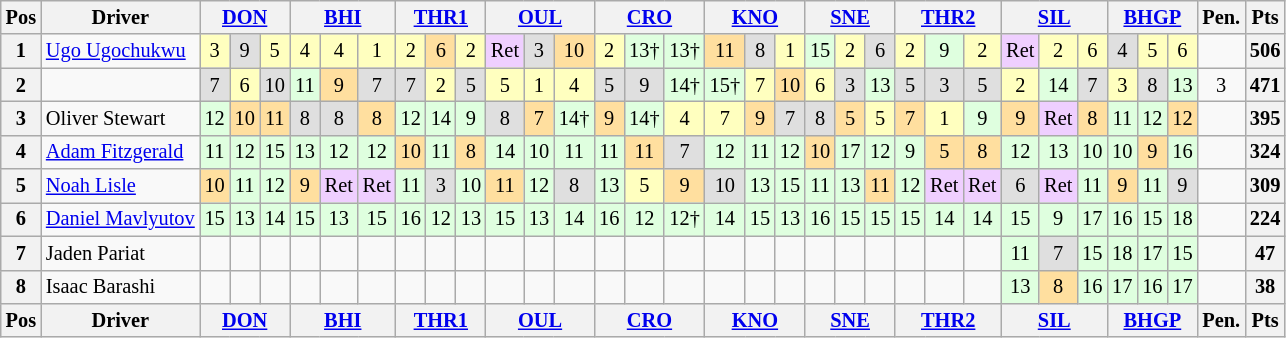<table class="wikitable" style="font-size:85%; text-align:center">
<tr>
<th>Pos</th>
<th>Driver</th>
<th colspan=3><a href='#'>DON</a></th>
<th colspan=3><a href='#'>BHI</a></th>
<th colspan=3><a href='#'>THR1</a></th>
<th colspan=3><a href='#'>OUL</a></th>
<th colspan=3><a href='#'>CRO</a></th>
<th colspan=3><a href='#'>KNO</a></th>
<th colspan=3><a href='#'>SNE</a></th>
<th colspan=3><a href='#'>THR2</a></th>
<th colspan=3><a href='#'>SIL</a></th>
<th colspan=3><a href='#'>BHGP</a></th>
<th>Pen.</th>
<th>Pts</th>
</tr>
<tr>
<th>1</th>
<td style="text-align:left"> <a href='#'>Ugo Ugochukwu</a></td>
<td style="background:#ffffbf">3</td>
<td style="background:#dfdfdf">9</td>
<td style="background:#ffffbf">5</td>
<td style="background:#ffffbf">4</td>
<td style="background:#ffffbf">4</td>
<td style="background:#ffffbf">1</td>
<td style="background:#ffffbf">2</td>
<td style="background:#ffdf9f">6</td>
<td style="background:#ffffbf">2</td>
<td style="background:#efcfff">Ret</td>
<td style="background:#dfdfdf">3</td>
<td style="background:#ffdf9f">10</td>
<td style="background:#ffffbf">2</td>
<td style="background:#dfffdf">13†</td>
<td style="background:#dfffdf">13†</td>
<td style="background:#ffdf9f">11</td>
<td style="background:#dfdfdf">8</td>
<td style="background:#ffffbf">1</td>
<td style="background:#dfffdf">15</td>
<td style="background:#ffffbf">2</td>
<td style="background:#dfdfdf">6</td>
<td style="background:#ffffbf">2</td>
<td style="background:#dfffdf">9</td>
<td style="background:#ffffbf">2</td>
<td style="background:#efcfff">Ret</td>
<td style="background:#ffffbf">2</td>
<td style="background:#ffffbf">6</td>
<td style="background:#dfdfdf">4</td>
<td style="background:#ffffbf">5</td>
<td style="background:#ffffbf">6</td>
<td></td>
<th>506</th>
</tr>
<tr>
<th>2</th>
<td style="text-align:left"></td>
<td style="background:#dfdfdf">7</td>
<td style="background:#ffffbf">6</td>
<td style="background:#dfdfdf">10</td>
<td style="background:#dfffdf">11</td>
<td style="background:#ffdf9f">9</td>
<td style="background:#dfdfdf">7</td>
<td style="background:#dfdfdf">7</td>
<td style="background:#ffffbf">2</td>
<td style="background:#dfdfdf">5</td>
<td style="background:#ffffbf">5</td>
<td style="background:#ffffbf">1</td>
<td style="background:#ffffbf">4</td>
<td style="background:#dfdfdf">5</td>
<td style="background:#dfdfdf">9</td>
<td style="background:#dfffdf">14†</td>
<td style="background:#dfffdf">15†</td>
<td style="background:#ffffbf">7</td>
<td style="background:#ffdf9f">10</td>
<td style="background:#ffffbf">6</td>
<td style="background:#dfdfdf">3</td>
<td style="background:#dfffdf">13</td>
<td style="background:#dfdfdf">5</td>
<td style="background:#dfdfdf">3</td>
<td style="background:#dfdfdf">5</td>
<td style="background:#ffffbf">2</td>
<td style="background:#dfffdf">14</td>
<td style="background:#dfdfdf">7</td>
<td style="background:#ffffbf">3</td>
<td style="background:#dfdfdf">8</td>
<td style="background:#dfffdf">13</td>
<td>3</td>
<th>471</th>
</tr>
<tr>
<th>3</th>
<td style="text-align:left"> Oliver Stewart</td>
<td style="background:#dfffdf">12</td>
<td style="background:#ffdf9f">10</td>
<td style="background:#ffdf9f">11</td>
<td style="background:#dfdfdf">8</td>
<td style="background:#dfdfdf">8</td>
<td style="background:#ffdf9f">8</td>
<td style="background:#dfffdf">12</td>
<td style="background:#dfffdf">14</td>
<td style="background:#dfffdf">9</td>
<td style="background:#dfdfdf">8</td>
<td style="background:#ffdf9f">7</td>
<td style="background:#dfffdf">14†</td>
<td style="background:#ffdf9f">9</td>
<td style="background:#dfffdf">14†</td>
<td style="background:#ffffbf">4</td>
<td style="background:#ffffbf">7</td>
<td style="background:#ffdf9f">9</td>
<td style="background:#dfdfdf">7</td>
<td style="background:#dfdfdf">8</td>
<td style="background:#ffdf9f">5</td>
<td style="background:#ffffbf">5</td>
<td style="background:#ffdf9f">7</td>
<td style="background:#ffffbf">1</td>
<td style="background:#dfffdf">9</td>
<td style="background:#ffdf9f">9</td>
<td style="background:#efcfff">Ret</td>
<td style="background:#ffdf9f">8</td>
<td style="background:#dfffdf">11</td>
<td style="background:#dfffdf">12</td>
<td style="background:#ffdf9f">12</td>
<td></td>
<th>395</th>
</tr>
<tr>
<th>4</th>
<td style="text-align:left"> <a href='#'>Adam Fitzgerald</a></td>
<td style="background:#dfffdf">11</td>
<td style="background:#dfffdf">12</td>
<td style="background:#dfffdf">15</td>
<td style="background:#dfffdf">13</td>
<td style="background:#dfffdf">12</td>
<td style="background:#dfffdf">12</td>
<td style="background:#ffdf9f">10</td>
<td style="background:#dfffdf">11</td>
<td style="background:#ffdf9f">8</td>
<td style="background:#dfffdf">14</td>
<td style="background:#dfffdf">10</td>
<td style="background:#dfffdf">11</td>
<td style="background:#dfffdf">11</td>
<td style="background:#ffdf9f">11</td>
<td style="background:#dfdfdf">7</td>
<td style="background:#dfffdf">12</td>
<td style="background:#dfffdf">11</td>
<td style="background:#dfffdf">12</td>
<td style="background:#ffdf9f">10</td>
<td style="background:#dfffdf">17</td>
<td style="background:#dfffdf">12</td>
<td style="background:#dfffdf">9</td>
<td style="background:#ffdf9f">5</td>
<td style="background:#ffdf9f">8</td>
<td style="background:#dfffdf">12</td>
<td style="background:#dfffdf">13</td>
<td style="background:#dfffdf">10</td>
<td style="background:#dfffdf">10</td>
<td style="background:#ffdf9f">9</td>
<td style="background:#dfffdf">16</td>
<td></td>
<th>324</th>
</tr>
<tr>
<th>5</th>
<td style="text-align:left"> <a href='#'>Noah Lisle</a></td>
<td style="background:#ffdf9f">10</td>
<td style="background:#dfffdf">11</td>
<td style="background:#dfffdf">12</td>
<td style="background:#ffdf9f">9</td>
<td style="background:#efcfff">Ret</td>
<td style="background:#efcfff">Ret</td>
<td style="background:#dfffdf">11</td>
<td style="background:#dfdfdf">3</td>
<td style="background:#dfffdf">10</td>
<td style="background:#ffdf9f">11</td>
<td style="background:#dfffdf">12</td>
<td style="background:#dfdfdf">8</td>
<td style="background:#dfffdf">13</td>
<td style="background:#ffffbf">5</td>
<td style="background:#ffdf9f">9</td>
<td style="background:#dfdfdf">10</td>
<td style="background:#dfffdf">13</td>
<td style="background:#dfffdf">15</td>
<td style="background:#dfffdf">11</td>
<td style="background:#dfffdf">13</td>
<td style="background:#ffdf9f">11</td>
<td style="background:#dfffdf">12</td>
<td style="background:#efcfff">Ret</td>
<td style="background:#efcfff">Ret</td>
<td style="background:#dfdfdf">6</td>
<td style="background:#efcfff">Ret</td>
<td style="background:#dfffdf">11</td>
<td style="background:#ffdf9f">9</td>
<td style="background:#dfffdf">11</td>
<td style="background:#dfdfdf">9</td>
<td></td>
<th>309</th>
</tr>
<tr>
<th>6</th>
<td style="text-align:left"> <a href='#'>Daniel Mavlyutov</a></td>
<td style="background:#dfffdf">15</td>
<td style="background:#dfffdf">13</td>
<td style="background:#dfffdf">14</td>
<td style="background:#dfffdf">15</td>
<td style="background:#dfffdf">13</td>
<td style="background:#dfffdf">15</td>
<td style="background:#dfffdf">16</td>
<td style="background:#dfffdf">12</td>
<td style="background:#dfffdf">13</td>
<td style="background:#dfffdf">15</td>
<td style="background:#dfffdf">13</td>
<td style="background:#dfffdf">14</td>
<td style="background:#dfffdf">16</td>
<td style="background:#dfffdf">12</td>
<td style="background:#dfffdf">12†</td>
<td style="background:#dfffdf">14</td>
<td style="background:#dfffdf">15</td>
<td style="background:#dfffdf">13</td>
<td style="background:#dfffdf">16</td>
<td style="background:#dfffdf">15</td>
<td style="background:#dfffdf">15</td>
<td style="background:#dfffdf">15</td>
<td style="background:#dfffdf">14</td>
<td style="background:#dfffdf">14</td>
<td style="background:#dfffdf">15</td>
<td style="background:#dfffdf">9</td>
<td style="background:#dfffdf">17</td>
<td style="background:#dfffdf">16</td>
<td style="background:#dfffdf">15</td>
<td style="background:#dfffdf">18</td>
<td></td>
<th>224</th>
</tr>
<tr>
<th>7</th>
<td style="text-align:left"> Jaden Pariat</td>
<td></td>
<td></td>
<td></td>
<td></td>
<td></td>
<td></td>
<td></td>
<td></td>
<td></td>
<td></td>
<td></td>
<td></td>
<td></td>
<td></td>
<td></td>
<td></td>
<td></td>
<td></td>
<td></td>
<td></td>
<td></td>
<td></td>
<td></td>
<td></td>
<td style="background:#dfffdf">11</td>
<td style="background:#dfdfdf">7</td>
<td style="background:#dfffdf">15</td>
<td style="background:#dfffdf">18</td>
<td style="background:#dfffdf">17</td>
<td style="background:#dfffdf">15</td>
<td></td>
<th>47</th>
</tr>
<tr>
<th>8</th>
<td style="text-align:left"> Isaac Barashi</td>
<td></td>
<td></td>
<td></td>
<td></td>
<td></td>
<td></td>
<td></td>
<td></td>
<td></td>
<td></td>
<td></td>
<td></td>
<td></td>
<td></td>
<td></td>
<td></td>
<td></td>
<td></td>
<td></td>
<td></td>
<td></td>
<td></td>
<td></td>
<td></td>
<td style="background:#dfffdf">13</td>
<td style="background:#ffdf9f">8</td>
<td style="background:#dfffdf">16</td>
<td style="background:#dfffdf">17</td>
<td style="background:#dfffdf">16</td>
<td style="background:#dfffdf">17</td>
<td></td>
<th>38</th>
</tr>
<tr>
<th>Pos</th>
<th>Driver</th>
<th colspan=3><a href='#'>DON</a></th>
<th colspan=3><a href='#'>BHI</a></th>
<th colspan=3><a href='#'>THR1</a></th>
<th colspan=3><a href='#'>OUL</a></th>
<th colspan=3><a href='#'>CRO</a></th>
<th colspan=3><a href='#'>KNO</a></th>
<th colspan=3><a href='#'>SNE</a></th>
<th colspan=3><a href='#'>THR2</a></th>
<th colspan=3><a href='#'>SIL</a></th>
<th colspan=3><a href='#'>BHGP</a></th>
<th>Pen.</th>
<th>Pts</th>
</tr>
</table>
